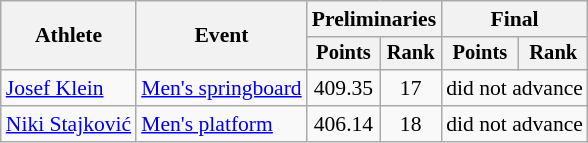<table class=wikitable style="font-size:90%;">
<tr>
<th rowspan="2">Athlete</th>
<th rowspan="2">Event</th>
<th colspan="2">Preliminaries</th>
<th colspan="2">Final</th>
</tr>
<tr style="font-size:95%">
<th>Points</th>
<th>Rank</th>
<th>Points</th>
<th>Rank</th>
</tr>
<tr align=center>
<td align=left><a href='#'>Josef Klein</a></td>
<td align=left><a href='#'>Men's springboard</a></td>
<td>409.35</td>
<td>17</td>
<td colspan=2>did not advance</td>
</tr>
<tr align=center>
<td align=left><a href='#'>Niki Stajković</a></td>
<td align=left><a href='#'>Men's platform</a></td>
<td>406.14</td>
<td>18</td>
<td colspan=2>did not advance</td>
</tr>
</table>
